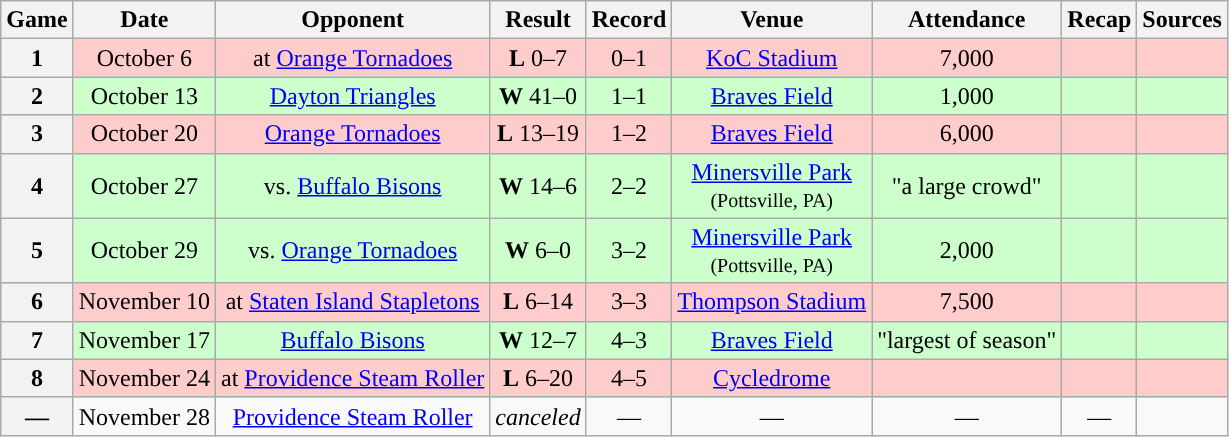<table class="wikitable" style="text-align:center">
<tr>
<th>Game</th>
<th>Date</th>
<th>Opponent</th>
<th>Result</th>
<th>Record</th>
<th>Venue</th>
<th>Attendance</th>
<th>Recap</th>
<th>Sources</th>
</tr>
<tr style="background:#fcc">
<th>1</th>
<td>October 6</td>
<td>at <a href='#'>Orange Tornadoes</a></td>
<td><strong>L</strong> 0–7</td>
<td>0–1</td>
<td><a href='#'>KoC Stadium</a></td>
<td>7,000</td>
<td></td>
<td></td>
</tr>
<tr style="background:#cfc">
<th>2</th>
<td>October 13</td>
<td><a href='#'>Dayton Triangles</a></td>
<td><strong>W</strong> 41–0</td>
<td>1–1</td>
<td><a href='#'>Braves Field</a></td>
<td>1,000</td>
<td></td>
<td></td>
</tr>
<tr style="background:#fcc">
<th>3</th>
<td>October 20</td>
<td><a href='#'>Orange Tornadoes</a></td>
<td><strong>L</strong> 13–19</td>
<td>1–2</td>
<td><a href='#'>Braves Field</a></td>
<td>6,000</td>
<td></td>
<td></td>
</tr>
<tr style="background:#cfc">
<th>4</th>
<td>October 27</td>
<td>vs. <a href='#'>Buffalo Bisons</a></td>
<td><strong>W</strong> 14–6</td>
<td>2–2</td>
<td><a href='#'>Minersville Park</a> <br><small>(Pottsville, PA)</small></td>
<td>"a large crowd"</td>
<td></td>
<td></td>
</tr>
<tr style="background:#cfc">
<th>5</th>
<td>October 29</td>
<td>vs. <a href='#'>Orange Tornadoes</a></td>
<td><strong>W</strong> 6–0</td>
<td>3–2</td>
<td><a href='#'>Minersville Park</a> <br><small>(Pottsville, PA)</small></td>
<td>2,000</td>
<td></td>
<td></td>
</tr>
<tr style="background:#fcc">
<th>6</th>
<td>November 10</td>
<td>at <a href='#'>Staten Island Stapletons</a></td>
<td><strong>L</strong> 6–14</td>
<td>3–3</td>
<td><a href='#'>Thompson Stadium</a></td>
<td>7,500</td>
<td></td>
<td></td>
</tr>
<tr style="background:#cfc">
<th>7</th>
<td>November 17</td>
<td><a href='#'>Buffalo Bisons</a></td>
<td><strong>W</strong> 12–7</td>
<td>4–3</td>
<td><a href='#'>Braves Field</a></td>
<td>"largest of season"</td>
<td></td>
<td></td>
</tr>
<tr style="background:#fcc">
<th>8</th>
<td>November 24</td>
<td>at <a href='#'>Providence Steam Roller</a></td>
<td><strong>L</strong> 6–20</td>
<td>4–5</td>
<td><a href='#'>Cycledrome</a></td>
<td></td>
<td></td>
<td></td>
</tr>
<tr style=>
<th>—</th>
<td>November 28</td>
<td><a href='#'>Providence Steam Roller</a></td>
<td><em>canceled</em></td>
<td>—</td>
<td>—</td>
<td>—</td>
<td>—</td>
<td></td>
</tr>
</table>
